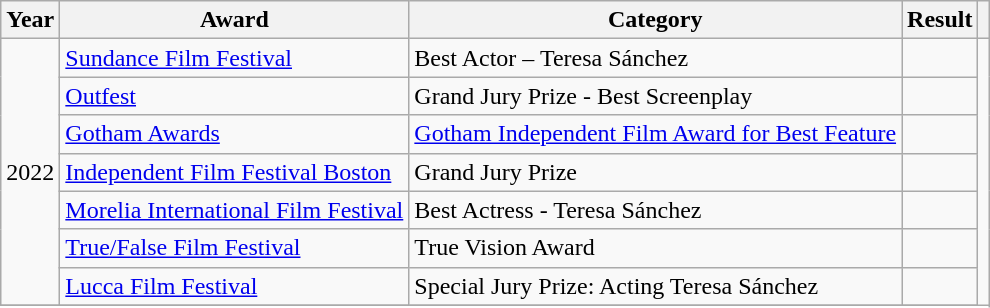<table class="wikitable plainrowheaders sortable">
<tr>
<th scope="col">Year</th>
<th scope="col">Award</th>
<th scope="col">Category</th>
<th scope="col">Result</th>
<th scope="col" class="unsortable"></th>
</tr>
<tr>
<td rowspan="7" style="text-align:center;">2022</td>
<td rowspan="1"><a href='#'>Sundance Film Festival</a></td>
<td>Best Actor – Teresa Sánchez</td>
<td></td>
</tr>
<tr>
<td rowspan="1"><a href='#'>Outfest</a></td>
<td>Grand Jury Prize - Best Screenplay</td>
<td></td>
</tr>
<tr>
<td rowspan="1"><a href='#'>Gotham Awards</a></td>
<td><a href='#'>Gotham Independent Film Award for Best Feature</a></td>
<td></td>
</tr>
<tr>
<td rowspan="1"><a href='#'>Independent Film Festival Boston</a></td>
<td>Grand Jury Prize</td>
<td></td>
</tr>
<tr>
<td rowspan="1"><a href='#'>Morelia International Film Festival</a></td>
<td>Best Actress - Teresa Sánchez</td>
<td></td>
</tr>
<tr>
<td rowspan="1"><a href='#'>True/False Film Festival</a></td>
<td>True Vision Award</td>
<td></td>
</tr>
<tr>
<td rowspan="1"><a href='#'>Lucca Film Festival</a></td>
<td>Special Jury Prize: Acting Teresa Sánchez</td>
<td></td>
</tr>
<tr>
</tr>
</table>
